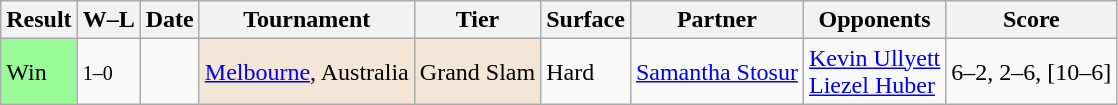<table class="sortable wikitable">
<tr>
<th>Result</th>
<th class="unsortable">W–L</th>
<th>Date</th>
<th>Tournament</th>
<th>Tier</th>
<th>Surface</th>
<th>Partner</th>
<th>Opponents</th>
<th class="unsortable">Score</th>
</tr>
<tr>
<td style="background:#98fb98;">Win</td>
<td><small>1–0</small></td>
<td><a href='#'></a></td>
<td style="background:#f3e6d7;"><a href='#'>Melbourne</a>, Australia</td>
<td style="background:#f3e6d7;">Grand Slam</td>
<td>Hard</td>
<td> <a href='#'>Samantha Stosur</a></td>
<td> <a href='#'>Kevin Ullyett</a> <br>  <a href='#'>Liezel Huber</a></td>
<td>6–2, 2–6, [10–6]</td>
</tr>
</table>
